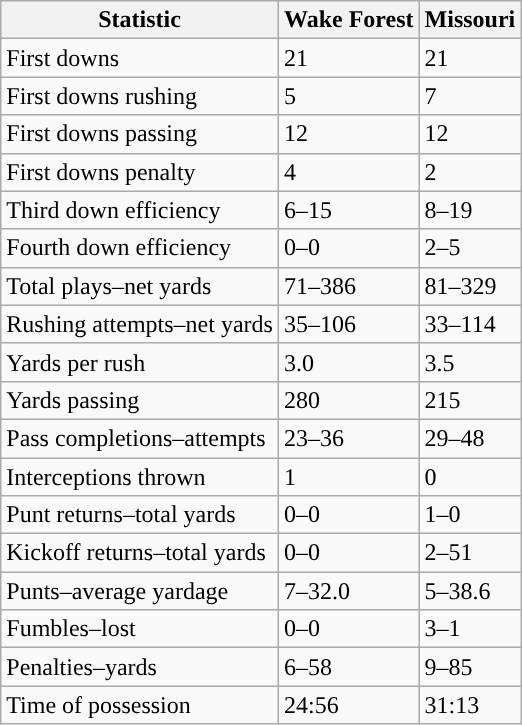<table class="wikitable">
<tr>
<th>Statistic</th>
<th><strong>Wake Forest</strong></th>
<th><strong>Missouri</strong></th>
</tr>
<tr>
<td>First downs</td>
<td>21</td>
<td>21</td>
</tr>
<tr>
<td>First downs rushing</td>
<td>5</td>
<td>7</td>
</tr>
<tr>
<td>First downs passing</td>
<td>12</td>
<td>12</td>
</tr>
<tr>
<td>First downs penalty</td>
<td>4</td>
<td>2</td>
</tr>
<tr>
<td>Third down efficiency</td>
<td>6–15</td>
<td>8–19</td>
</tr>
<tr>
<td>Fourth down efficiency</td>
<td>0–0</td>
<td>2–5</td>
</tr>
<tr>
<td>Total plays–net yards</td>
<td>71–386</td>
<td>81–329</td>
</tr>
<tr>
<td>Rushing attempts–net yards</td>
<td>35–106</td>
<td>33–114</td>
</tr>
<tr>
<td>Yards per rush</td>
<td>3.0</td>
<td>3.5</td>
</tr>
<tr>
<td>Yards passing</td>
<td>280</td>
<td>215</td>
</tr>
<tr>
<td>Pass completions–attempts</td>
<td>23–36</td>
<td>29–48</td>
</tr>
<tr>
<td>Interceptions thrown</td>
<td>1</td>
<td>0</td>
</tr>
<tr>
<td>Punt returns–total yards</td>
<td>0–0</td>
<td>1–0</td>
</tr>
<tr>
<td>Kickoff returns–total yards</td>
<td>0–0</td>
<td>2–51</td>
</tr>
<tr>
<td>Punts–average yardage</td>
<td>7–32.0</td>
<td>5–38.6</td>
</tr>
<tr>
<td>Fumbles–lost</td>
<td>0–0</td>
<td>3–1</td>
</tr>
<tr>
<td>Penalties–yards</td>
<td>6–58</td>
<td>9–85</td>
</tr>
<tr>
<td>Time of possession</td>
<td>24:56</td>
<td>31:13</td>
</tr>
</table>
